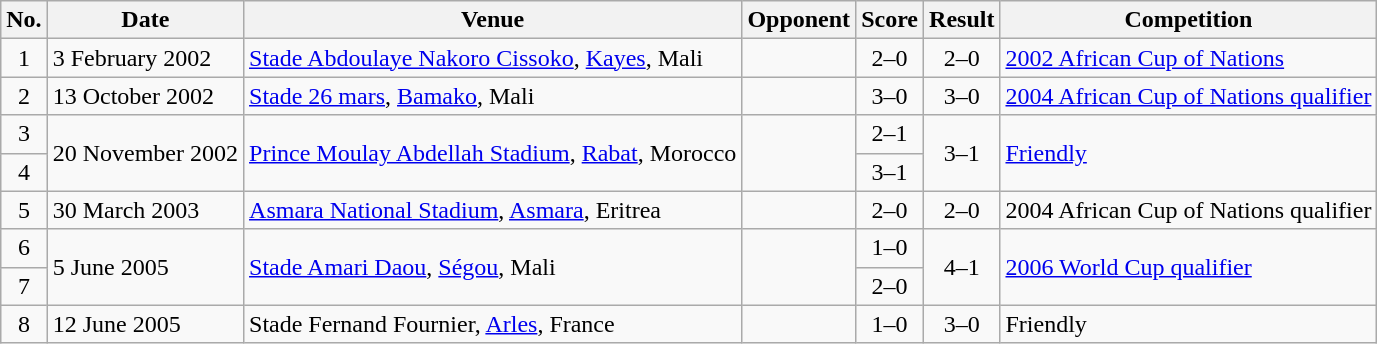<table class="wikitable sortable">
<tr>
<th scope="col">No.</th>
<th scope="col">Date</th>
<th scope="col">Venue</th>
<th scope="col">Opponent</th>
<th scope="col">Score</th>
<th scope="col">Result</th>
<th scope="col">Competition</th>
</tr>
<tr>
<td align="center">1</td>
<td>3 February 2002</td>
<td><a href='#'>Stade Abdoulaye Nakoro Cissoko</a>, <a href='#'>Kayes</a>, Mali</td>
<td></td>
<td align="center">2–0</td>
<td align="center">2–0</td>
<td><a href='#'>2002 African Cup of Nations</a></td>
</tr>
<tr>
<td align="center">2</td>
<td>13 October 2002</td>
<td><a href='#'>Stade 26 mars</a>, <a href='#'>Bamako</a>, Mali</td>
<td></td>
<td align="center">3–0</td>
<td align="center">3–0</td>
<td><a href='#'>2004 African Cup of Nations qualifier</a></td>
</tr>
<tr>
<td align="center">3</td>
<td rowspan="2">20 November 2002</td>
<td rowspan="2"><a href='#'>Prince Moulay Abdellah Stadium</a>, <a href='#'>Rabat</a>, Morocco</td>
<td rowspan="2"></td>
<td align="center">2–1</td>
<td rowspan="2" align="center">3–1</td>
<td rowspan="2"><a href='#'>Friendly</a></td>
</tr>
<tr>
<td align="center">4</td>
<td align="center">3–1</td>
</tr>
<tr>
<td align="center">5</td>
<td>30 March 2003</td>
<td><a href='#'>Asmara National Stadium</a>, <a href='#'>Asmara</a>, Eritrea</td>
<td></td>
<td align="center">2–0</td>
<td align="center">2–0</td>
<td>2004 African Cup of Nations qualifier</td>
</tr>
<tr>
<td align="center">6</td>
<td rowspan="2">5 June 2005</td>
<td rowspan="2"><a href='#'>Stade Amari Daou</a>, <a href='#'>Ségou</a>, Mali</td>
<td rowspan="2"></td>
<td align="center">1–0</td>
<td rowspan="2" align="center">4–1</td>
<td rowspan="2"><a href='#'>2006 World Cup qualifier</a></td>
</tr>
<tr>
<td align="center">7</td>
<td align="center">2–0</td>
</tr>
<tr>
<td align="center">8</td>
<td>12 June 2005</td>
<td>Stade Fernand Fournier, <a href='#'>Arles</a>, France</td>
<td></td>
<td align="center">1–0</td>
<td align="center">3–0</td>
<td>Friendly</td>
</tr>
</table>
